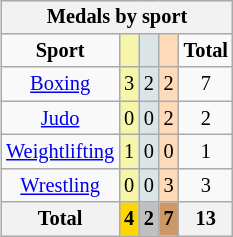<table class="wikitable" style="font-size:85%; float:right;">
<tr style="background:#efefef;">
<th colspan=7><strong>Medals by sport</strong></th>
</tr>
<tr align=center>
<td><strong>Sport</strong></td>
<td style="background:#f7f6a8;"></td>
<td style="background:#dce5e5;"></td>
<td style="background:#ffdab9;"></td>
<td><strong>Total</strong></td>
</tr>
<tr align=center>
<td><a href='#'>Boxing</a></td>
<td style="background:#f7f6a8;">3</td>
<td style="background:#dce5e5;">2</td>
<td style="background:#ffdab9;">2</td>
<td>7</td>
</tr>
<tr align=center>
<td><a href='#'>Judo</a></td>
<td style="background:#f7f6a8;">0</td>
<td style="background:#dce5e5;">0</td>
<td style="background:#ffdab9;">2</td>
<td>2</td>
</tr>
<tr align=center>
<td><a href='#'>Weightlifting</a></td>
<td style="background:#f7f6a8;">1</td>
<td style="background:#dce5e5;">0</td>
<td style="background:#ffdab9;">0</td>
<td>1</td>
</tr>
<tr align=center>
<td><a href='#'>Wrestling</a></td>
<td style="background:#f7f6a8;">0</td>
<td style="background:#dce5e5;">0</td>
<td style="background:#ffdab9;">3</td>
<td>3</td>
</tr>
<tr align=center>
<th><strong>Total</strong></th>
<th style="background:gold;"><strong>4</strong></th>
<th style="background:silver;"><strong>2</strong></th>
<th style="background:#c96;"><strong>7</strong></th>
<th><strong>13</strong></th>
</tr>
</table>
